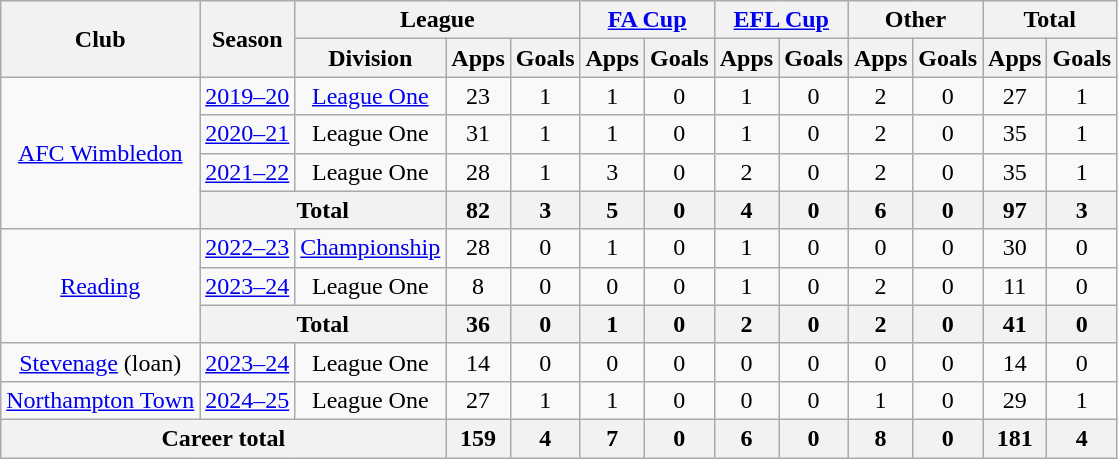<table class="wikitable" style="text-align: center">
<tr>
<th rowspan="2">Club</th>
<th rowspan="2">Season</th>
<th colspan="3">League</th>
<th colspan="2"><a href='#'>FA Cup</a></th>
<th colspan="2"><a href='#'>EFL Cup</a></th>
<th colspan="2">Other</th>
<th colspan="2">Total</th>
</tr>
<tr>
<th>Division</th>
<th>Apps</th>
<th>Goals</th>
<th>Apps</th>
<th>Goals</th>
<th>Apps</th>
<th>Goals</th>
<th>Apps</th>
<th>Goals</th>
<th>Apps</th>
<th>Goals</th>
</tr>
<tr>
<td rowspan=4><a href='#'>AFC Wimbledon</a></td>
<td><a href='#'>2019–20</a></td>
<td><a href='#'>League One</a></td>
<td>23</td>
<td>1</td>
<td>1</td>
<td>0</td>
<td>1</td>
<td>0</td>
<td>2</td>
<td>0</td>
<td>27</td>
<td>1</td>
</tr>
<tr>
<td><a href='#'>2020–21</a></td>
<td>League One</td>
<td>31</td>
<td>1</td>
<td>1</td>
<td>0</td>
<td>1</td>
<td>0</td>
<td>2</td>
<td>0</td>
<td>35</td>
<td>1</td>
</tr>
<tr>
<td><a href='#'>2021–22</a></td>
<td>League One</td>
<td>28</td>
<td>1</td>
<td>3</td>
<td>0</td>
<td>2</td>
<td>0</td>
<td>2</td>
<td>0</td>
<td>35</td>
<td>1</td>
</tr>
<tr>
<th colspan="2">Total</th>
<th>82</th>
<th>3</th>
<th>5</th>
<th>0</th>
<th>4</th>
<th>0</th>
<th>6</th>
<th>0</th>
<th>97</th>
<th>3</th>
</tr>
<tr>
<td rowspan=3><a href='#'>Reading</a></td>
<td><a href='#'>2022–23</a></td>
<td><a href='#'>Championship</a></td>
<td>28</td>
<td>0</td>
<td>1</td>
<td>0</td>
<td>1</td>
<td>0</td>
<td>0</td>
<td>0</td>
<td>30</td>
<td>0</td>
</tr>
<tr>
<td><a href='#'>2023–24</a></td>
<td>League One</td>
<td>8</td>
<td>0</td>
<td>0</td>
<td>0</td>
<td>1</td>
<td>0</td>
<td>2</td>
<td>0</td>
<td>11</td>
<td>0</td>
</tr>
<tr>
<th colspan="2">Total</th>
<th>36</th>
<th>0</th>
<th>1</th>
<th>0</th>
<th>2</th>
<th>0</th>
<th>2</th>
<th>0</th>
<th>41</th>
<th>0</th>
</tr>
<tr>
<td><a href='#'>Stevenage</a> (loan)</td>
<td><a href='#'>2023–24</a></td>
<td>League One</td>
<td>14</td>
<td>0</td>
<td>0</td>
<td>0</td>
<td>0</td>
<td>0</td>
<td>0</td>
<td>0</td>
<td>14</td>
<td>0</td>
</tr>
<tr>
<td><a href='#'>Northampton Town</a></td>
<td><a href='#'>2024–25</a></td>
<td>League One</td>
<td>27</td>
<td>1</td>
<td>1</td>
<td>0</td>
<td>0</td>
<td>0</td>
<td>1</td>
<td>0</td>
<td>29</td>
<td>1</td>
</tr>
<tr>
<th colspan="3">Career total</th>
<th>159</th>
<th>4</th>
<th>7</th>
<th>0</th>
<th>6</th>
<th>0</th>
<th>8</th>
<th>0</th>
<th>181</th>
<th>4</th>
</tr>
</table>
